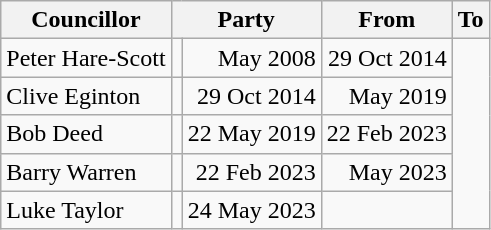<table class=wikitable>
<tr>
<th>Councillor</th>
<th colspan=2>Party</th>
<th>From</th>
<th>To</th>
</tr>
<tr>
<td>Peter Hare-Scott</td>
<td></td>
<td align=right>May 2008</td>
<td align=right>29 Oct 2014</td>
</tr>
<tr>
<td>Clive Eginton</td>
<td></td>
<td align=right>29 Oct 2014</td>
<td align=right>May 2019</td>
</tr>
<tr>
<td>Bob Deed</td>
<td></td>
<td align=right>22 May 2019</td>
<td align=right>22 Feb 2023</td>
</tr>
<tr>
<td>Barry Warren</td>
<td></td>
<td align=right>22 Feb 2023</td>
<td align=right>May 2023</td>
</tr>
<tr>
<td>Luke Taylor</td>
<td></td>
<td align=right>24 May 2023</td>
<td align=right></td>
</tr>
</table>
